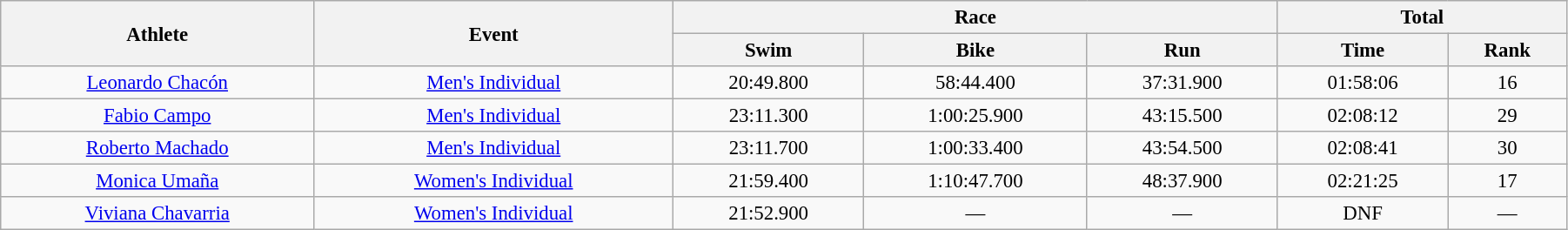<table class="wikitable" style="font-size:95%; text-align:center;" width="95%">
<tr>
<th rowspan="2">Athlete</th>
<th rowspan="2">Event</th>
<th colspan="3">Race</th>
<th colspan="2">Total</th>
</tr>
<tr>
<th>Swim</th>
<th>Bike</th>
<th>Run</th>
<th>Time</th>
<th>Rank</th>
</tr>
<tr>
<td width=20%><a href='#'>Leonardo Chacón</a></td>
<td><a href='#'>Men's Individual</a></td>
<td>20:49.800</td>
<td>58:44.400</td>
<td>37:31.900</td>
<td>01:58:06</td>
<td>16</td>
</tr>
<tr>
<td width=20%><a href='#'>Fabio Campo</a></td>
<td><a href='#'>Men's Individual</a></td>
<td>23:11.300</td>
<td>1:00:25.900</td>
<td>43:15.500</td>
<td>02:08:12</td>
<td>29</td>
</tr>
<tr>
<td width=20%><a href='#'>Roberto Machado</a></td>
<td><a href='#'>Men's Individual</a></td>
<td>23:11.700</td>
<td>1:00:33.400</td>
<td>43:54.500</td>
<td>02:08:41</td>
<td>30</td>
</tr>
<tr>
<td width=20%><a href='#'>Monica Umaña</a></td>
<td><a href='#'>Women's Individual</a></td>
<td>21:59.400</td>
<td>1:10:47.700</td>
<td>48:37.900</td>
<td>02:21:25</td>
<td>17</td>
</tr>
<tr>
<td width=20%><a href='#'>Viviana Chavarria</a></td>
<td><a href='#'>Women's Individual</a></td>
<td>21:52.900</td>
<td>—</td>
<td>—</td>
<td>DNF</td>
<td>—</td>
</tr>
</table>
